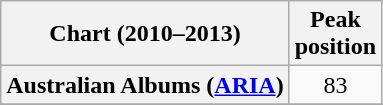<table class="wikitable sortable plainrowheaders" style="text-align:center">
<tr>
<th scope="col">Chart (2010–2013)</th>
<th scope="col">Peak<br>position</th>
</tr>
<tr>
<th scope="row">Australian Albums (<a href='#'>ARIA</a>)</th>
<td>83</td>
</tr>
<tr>
</tr>
<tr>
</tr>
<tr>
</tr>
<tr>
</tr>
<tr>
</tr>
<tr>
</tr>
<tr>
</tr>
<tr>
</tr>
</table>
